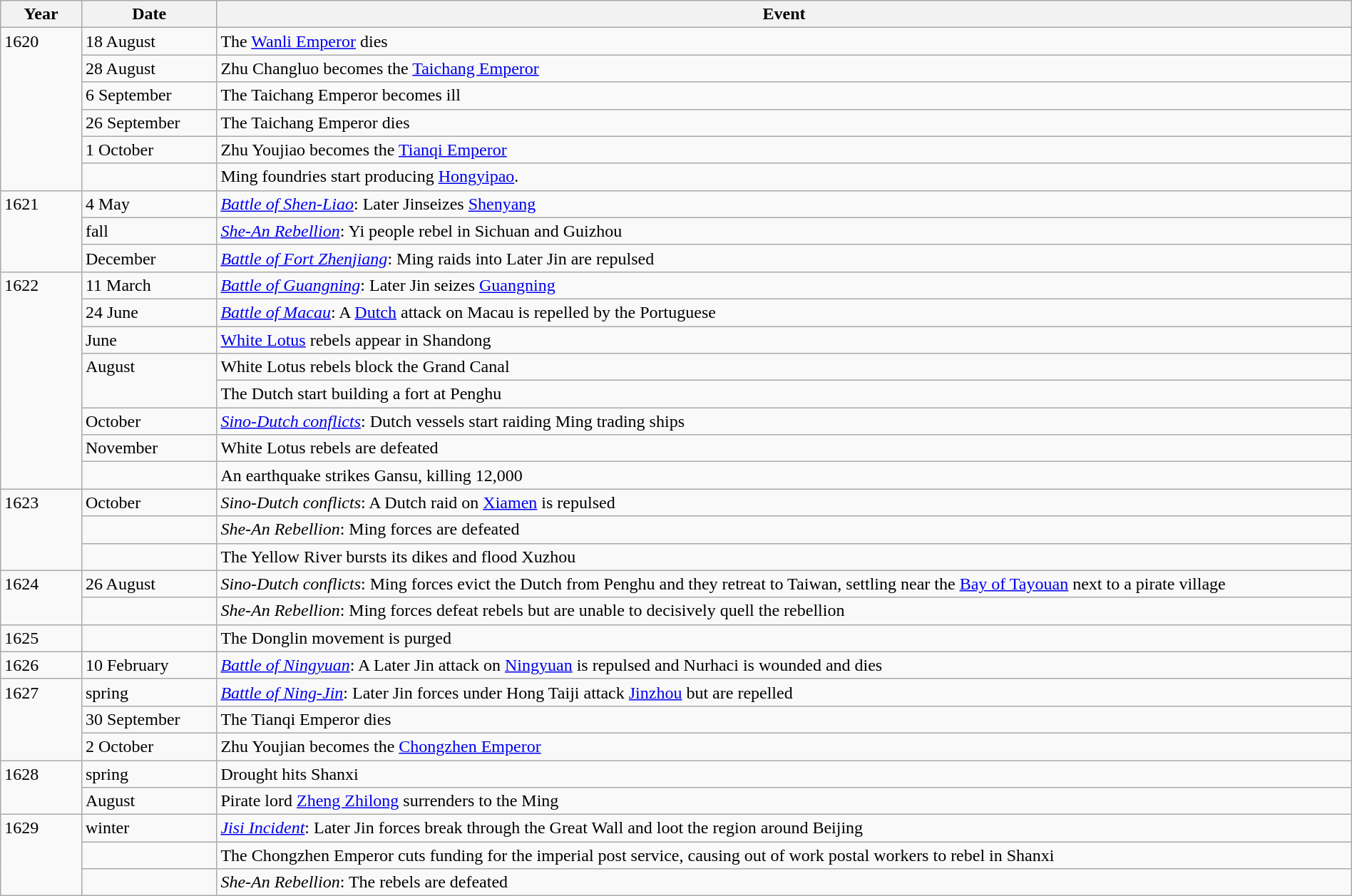<table class="wikitable" width="100%">
<tr>
<th style="width:6%">Year</th>
<th style="width:10%">Date</th>
<th>Event</th>
</tr>
<tr>
<td rowspan="6" valign="top">1620</td>
<td>18 August</td>
<td>The <a href='#'>Wanli Emperor</a> dies</td>
</tr>
<tr>
<td>28 August</td>
<td>Zhu Changluo becomes the <a href='#'>Taichang Emperor</a></td>
</tr>
<tr>
<td>6 September</td>
<td>The Taichang Emperor becomes ill</td>
</tr>
<tr>
<td>26 September</td>
<td>The Taichang Emperor dies</td>
</tr>
<tr>
<td>1 October</td>
<td>Zhu Youjiao becomes the <a href='#'>Tianqi Emperor</a></td>
</tr>
<tr>
<td></td>
<td>Ming foundries start producing <a href='#'>Hongyipao</a>.</td>
</tr>
<tr>
<td rowspan="3" valign="top">1621</td>
<td>4 May</td>
<td><em><a href='#'>Battle of Shen-Liao</a></em>: Later Jinseizes <a href='#'>Shenyang</a></td>
</tr>
<tr>
<td>fall</td>
<td><em><a href='#'>She-An Rebellion</a></em>: Yi people rebel in Sichuan and Guizhou</td>
</tr>
<tr>
<td>December</td>
<td><em><a href='#'>Battle of Fort Zhenjiang</a></em>: Ming raids into Later Jin are repulsed</td>
</tr>
<tr>
<td rowspan="8" valign="top">1622</td>
<td>11 March</td>
<td><em><a href='#'>Battle of Guangning</a></em>: Later Jin seizes <a href='#'>Guangning</a></td>
</tr>
<tr>
<td>24 June</td>
<td><em><a href='#'>Battle of Macau</a></em>: A <a href='#'>Dutch</a> attack on Macau is repelled by the Portuguese</td>
</tr>
<tr>
<td>June</td>
<td><a href='#'>White Lotus</a> rebels appear in Shandong</td>
</tr>
<tr>
<td rowspan="2" valign="top">August</td>
<td>White Lotus rebels block the Grand Canal</td>
</tr>
<tr>
<td>The Dutch start building a fort at Penghu</td>
</tr>
<tr>
<td>October</td>
<td><em><a href='#'>Sino-Dutch conflicts</a></em>: Dutch vessels start raiding Ming trading ships</td>
</tr>
<tr>
<td>November</td>
<td>White Lotus rebels are defeated</td>
</tr>
<tr>
<td></td>
<td>An earthquake strikes Gansu, killing 12,000</td>
</tr>
<tr>
<td rowspan="3" valign="top">1623</td>
<td>October</td>
<td><em>Sino-Dutch conflicts</em>: A Dutch raid on <a href='#'>Xiamen</a> is repulsed</td>
</tr>
<tr>
<td></td>
<td><em>She-An Rebellion</em>: Ming forces are defeated</td>
</tr>
<tr>
<td></td>
<td>The Yellow River bursts its dikes and flood Xuzhou</td>
</tr>
<tr>
<td rowspan="2" valign="top">1624</td>
<td>26 August</td>
<td><em>Sino-Dutch conflicts</em>: Ming forces evict the Dutch from Penghu and they retreat to Taiwan, settling near the <a href='#'>Bay of Tayouan</a> next to a pirate village</td>
</tr>
<tr>
<td></td>
<td><em>She-An Rebellion</em>: Ming forces defeat rebels but are unable to decisively quell the rebellion</td>
</tr>
<tr>
<td>1625</td>
<td></td>
<td>The Donglin movement is purged</td>
</tr>
<tr>
<td>1626</td>
<td>10 February</td>
<td><em><a href='#'>Battle of Ningyuan</a></em>: A Later Jin attack on <a href='#'>Ningyuan</a> is repulsed and Nurhaci is wounded and dies</td>
</tr>
<tr>
<td rowspan="3" valign="top">1627</td>
<td>spring</td>
<td><em><a href='#'>Battle of Ning-Jin</a></em>: Later Jin forces under Hong Taiji attack <a href='#'>Jinzhou</a> but are repelled</td>
</tr>
<tr>
<td>30 September</td>
<td>The Tianqi Emperor dies</td>
</tr>
<tr>
<td>2 October</td>
<td>Zhu Youjian becomes the <a href='#'>Chongzhen Emperor</a></td>
</tr>
<tr>
<td rowspan="2" valign="top">1628</td>
<td>spring</td>
<td>Drought hits Shanxi</td>
</tr>
<tr>
<td>August</td>
<td>Pirate lord <a href='#'>Zheng Zhilong</a> surrenders to the Ming</td>
</tr>
<tr>
<td rowspan="3" valign="top">1629</td>
<td>winter</td>
<td><em><a href='#'>Jisi Incident</a></em>: Later Jin forces break through the Great Wall and loot the region around Beijing</td>
</tr>
<tr>
<td></td>
<td>The Chongzhen Emperor cuts funding for the imperial post service, causing out of work postal workers to rebel in Shanxi</td>
</tr>
<tr>
<td></td>
<td><em>She-An Rebellion</em>: The rebels are defeated</td>
</tr>
</table>
